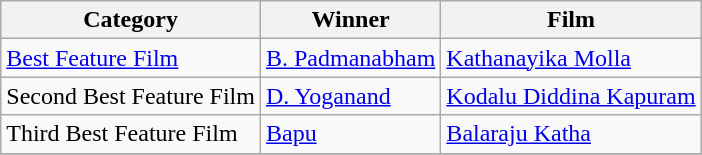<table class="wikitable">
<tr>
<th>Category</th>
<th>Winner</th>
<th>Film</th>
</tr>
<tr>
<td><a href='#'>Best Feature Film</a></td>
<td><a href='#'>B. Padmanabham</a></td>
<td><a href='#'>Kathanayika Molla</a></td>
</tr>
<tr>
<td>Second Best Feature Film</td>
<td><a href='#'>D. Yoganand</a></td>
<td><a href='#'>Kodalu Diddina Kapuram</a></td>
</tr>
<tr>
<td>Third Best Feature Film</td>
<td><a href='#'>Bapu</a></td>
<td><a href='#'>Balaraju Katha</a></td>
</tr>
<tr>
</tr>
</table>
